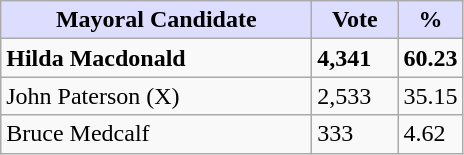<table class="wikitable">
<tr>
<th style="background:#ddf; width:200px;">Mayoral Candidate</th>
<th style="background:#ddf; width:50px;">Vote</th>
<th style="background:#ddf; width:30px;">%</th>
</tr>
<tr>
<td><strong>Hilda Macdonald</strong></td>
<td><strong>4,341</strong></td>
<td><strong>60.23</strong></td>
</tr>
<tr>
<td>John Paterson (X)</td>
<td>2,533</td>
<td>35.15</td>
</tr>
<tr>
<td>Bruce Medcalf</td>
<td>333</td>
<td>4.62</td>
</tr>
</table>
